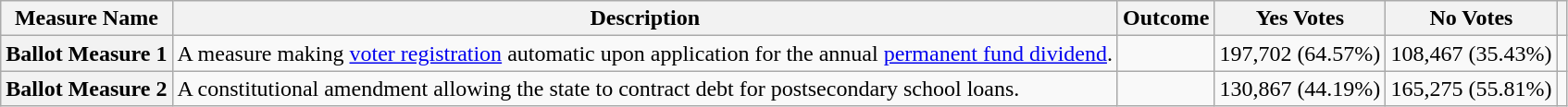<table class="wikitable sortable plainrowheaders">
<tr>
<th scope=col>Measure Name</th>
<th scope=col>Description</th>
<th scope=col>Outcome</th>
<th scope=col>Yes Votes</th>
<th scope=col>No Votes</th>
<th scope=col class="unsortable"></th>
</tr>
<tr>
<th scope=row>Ballot Measure 1</th>
<td>A measure making <a href='#'>voter registration</a> automatic upon application for the annual <a href='#'>permanent fund dividend</a>.</td>
<td></td>
<td>197,702 (64.57%)</td>
<td>108,467 (35.43%)</td>
<td></td>
</tr>
<tr>
<th scope=row>Ballot Measure 2</th>
<td>A constitutional amendment allowing the state to contract debt for postsecondary school loans.</td>
<td></td>
<td>130,867 (44.19%)</td>
<td>165,275 (55.81%)</td>
<td></td>
</tr>
</table>
